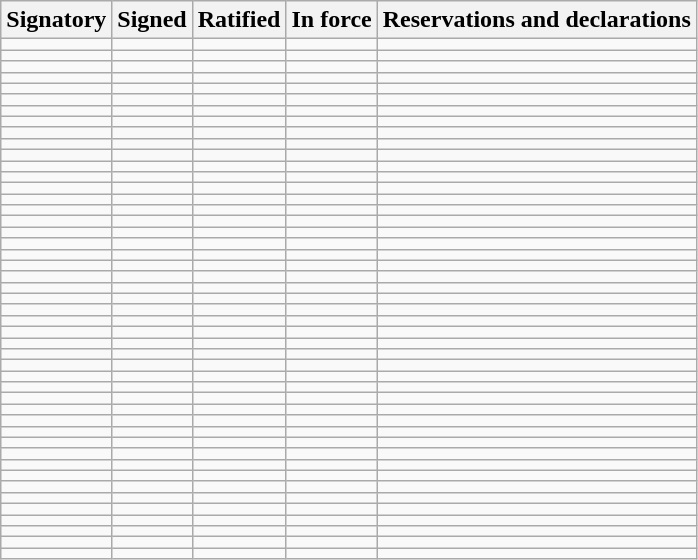<table class="wikitable">
<tr>
<th>Signatory</th>
<th>Signed</th>
<th>Ratified</th>
<th>In force</th>
<th>Reservations and declarations</th>
</tr>
<tr>
<td></td>
<td></td>
<td></td>
<td></td>
<td></td>
</tr>
<tr>
<td></td>
<td></td>
<td></td>
<td></td>
<td></td>
</tr>
<tr>
<td></td>
<td></td>
<td></td>
<td></td>
<td></td>
</tr>
<tr>
<td></td>
<td></td>
<td></td>
<td></td>
<td></td>
</tr>
<tr>
<td></td>
<td></td>
<td></td>
<td></td>
<td></td>
</tr>
<tr>
<td></td>
<td></td>
<td></td>
<td></td>
<td></td>
</tr>
<tr>
<td></td>
<td></td>
<td></td>
<td></td>
<td></td>
</tr>
<tr>
<td></td>
<td></td>
<td></td>
<td></td>
<td></td>
</tr>
<tr>
<td></td>
<td></td>
<td></td>
<td></td>
<td></td>
</tr>
<tr>
<td></td>
<td></td>
<td></td>
<td></td>
<td></td>
</tr>
<tr>
<td></td>
<td></td>
<td></td>
<td></td>
<td></td>
</tr>
<tr>
<td></td>
<td></td>
<td></td>
<td></td>
<td></td>
</tr>
<tr>
<td></td>
<td></td>
<td></td>
<td></td>
<td></td>
</tr>
<tr>
<td></td>
<td></td>
<td></td>
<td></td>
<td></td>
</tr>
<tr>
<td></td>
<td></td>
<td></td>
<td></td>
<td></td>
</tr>
<tr>
<td></td>
<td></td>
<td></td>
<td></td>
<td></td>
</tr>
<tr>
<td></td>
<td></td>
<td></td>
<td></td>
<td></td>
</tr>
<tr>
<td></td>
<td></td>
<td></td>
<td></td>
<td></td>
</tr>
<tr>
<td></td>
<td></td>
<td></td>
<td></td>
<td></td>
</tr>
<tr>
<td></td>
<td></td>
<td></td>
<td></td>
<td></td>
</tr>
<tr>
<td></td>
<td></td>
<td></td>
<td></td>
<td></td>
</tr>
<tr>
<td></td>
<td></td>
<td></td>
<td></td>
<td></td>
</tr>
<tr>
<td></td>
<td></td>
<td></td>
<td></td>
<td></td>
</tr>
<tr>
<td></td>
<td></td>
<td></td>
<td></td>
<td></td>
</tr>
<tr>
<td></td>
<td></td>
<td></td>
<td></td>
<td></td>
</tr>
<tr>
<td></td>
<td></td>
<td></td>
<td></td>
<td></td>
</tr>
<tr>
<td></td>
<td></td>
<td></td>
<td></td>
<td></td>
</tr>
<tr>
<td></td>
<td></td>
<td></td>
<td></td>
<td></td>
</tr>
<tr>
<td></td>
<td></td>
<td></td>
<td></td>
<td></td>
</tr>
<tr>
<td></td>
<td></td>
<td></td>
<td></td>
<td></td>
</tr>
<tr>
<td></td>
<td></td>
<td></td>
<td></td>
<td></td>
</tr>
<tr>
<td></td>
<td></td>
<td></td>
<td></td>
<td></td>
</tr>
<tr>
<td></td>
<td></td>
<td></td>
<td></td>
<td></td>
</tr>
<tr>
<td></td>
<td></td>
<td></td>
<td></td>
<td></td>
</tr>
<tr>
<td></td>
<td></td>
<td></td>
<td></td>
<td></td>
</tr>
<tr>
<td></td>
<td></td>
<td></td>
<td></td>
<td></td>
</tr>
<tr>
<td></td>
<td></td>
<td></td>
<td></td>
<td></td>
</tr>
<tr>
<td></td>
<td></td>
<td></td>
<td></td>
<td></td>
</tr>
<tr>
<td></td>
<td></td>
<td></td>
<td></td>
<td></td>
</tr>
<tr>
<td></td>
<td></td>
<td></td>
<td></td>
<td></td>
</tr>
<tr>
<td></td>
<td></td>
<td></td>
<td></td>
<td></td>
</tr>
<tr>
<td></td>
<td></td>
<td></td>
<td></td>
<td></td>
</tr>
<tr>
<td></td>
<td></td>
<td></td>
<td></td>
<td></td>
</tr>
<tr>
<td></td>
<td></td>
<td></td>
<td></td>
<td></td>
</tr>
<tr>
<td></td>
<td></td>
<td></td>
<td></td>
<td></td>
</tr>
<tr>
<td></td>
<td></td>
<td></td>
<td></td>
<td></td>
</tr>
<tr>
<td></td>
<td></td>
<td></td>
<td></td>
<td></td>
</tr>
</table>
